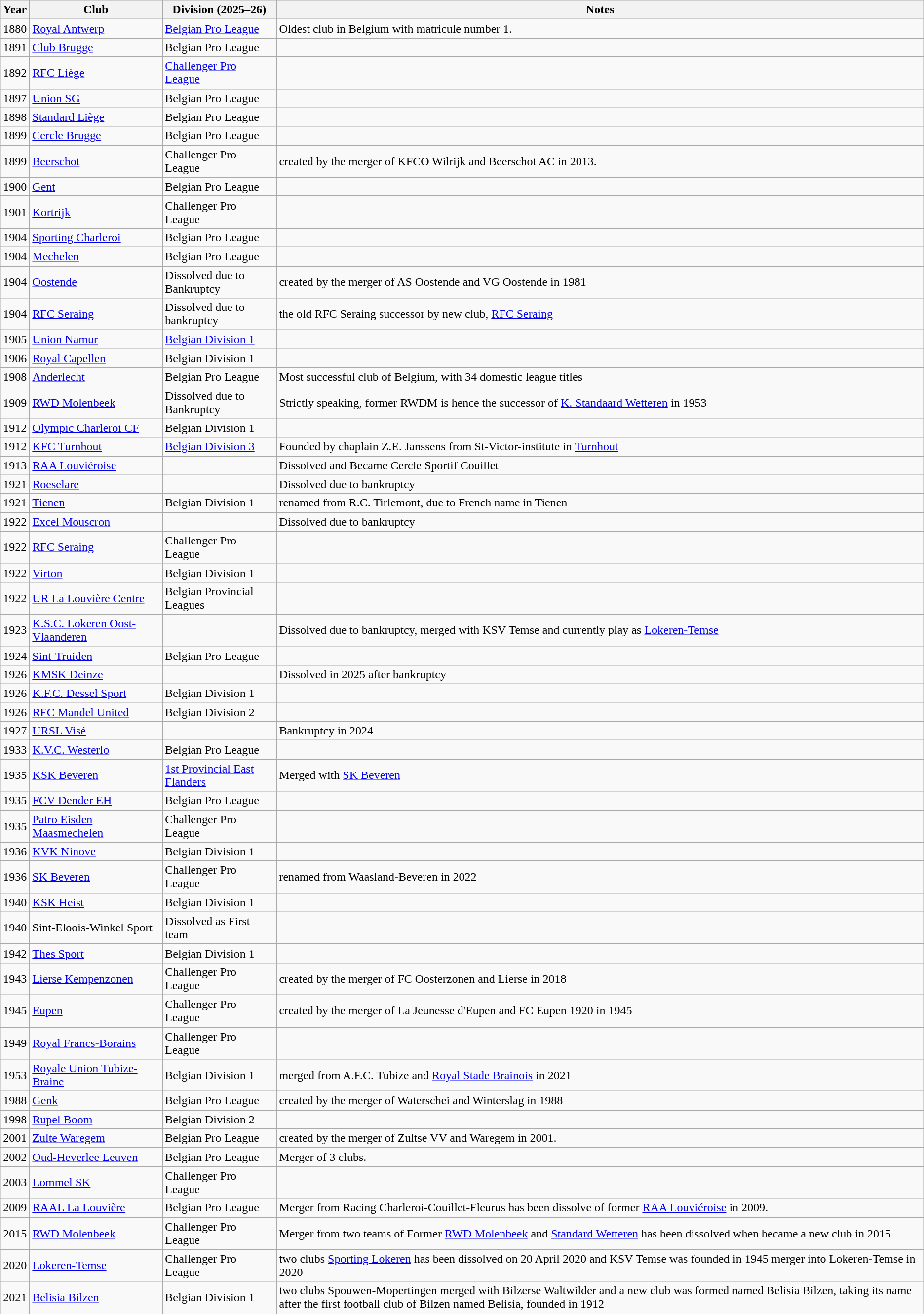<table class="wikitable sortable">
<tr>
<th>Year</th>
<th>Club</th>
<th>Division (2025–26)</th>
<th>Notes</th>
</tr>
<tr>
<td>1880</td>
<td><a href='#'>Royal Antwerp</a></td>
<td><a href='#'>Belgian Pro League</a></td>
<td>Oldest club in Belgium with matricule number 1.</td>
</tr>
<tr>
<td>1891</td>
<td><a href='#'>Club Brugge</a></td>
<td>Belgian Pro League</td>
<td></td>
</tr>
<tr>
<td>1892</td>
<td><a href='#'>RFC Liège</a></td>
<td><a href='#'>Challenger Pro League</a></td>
<td></td>
</tr>
<tr>
<td>1897</td>
<td><a href='#'>Union SG</a></td>
<td>Belgian Pro League</td>
<td></td>
</tr>
<tr>
<td>1898</td>
<td><a href='#'>Standard Liège</a></td>
<td>Belgian Pro League</td>
<td></td>
</tr>
<tr>
<td>1899</td>
<td><a href='#'>Cercle Brugge</a></td>
<td>Belgian Pro League</td>
<td></td>
</tr>
<tr>
<td>1899</td>
<td><a href='#'>Beerschot</a></td>
<td>Challenger Pro League</td>
<td>created by the merger of KFCO Wilrijk and Beerschot AC in 2013.</td>
</tr>
<tr>
<td>1900</td>
<td><a href='#'>Gent</a></td>
<td>Belgian Pro League</td>
<td></td>
</tr>
<tr>
<td>1901</td>
<td><a href='#'>Kortrijk</a></td>
<td>Challenger Pro League</td>
<td></td>
</tr>
<tr>
<td>1904</td>
<td><a href='#'>Sporting Charleroi</a></td>
<td>Belgian Pro League</td>
<td></td>
</tr>
<tr>
<td>1904</td>
<td><a href='#'>Mechelen</a></td>
<td>Belgian Pro League</td>
<td></td>
</tr>
<tr>
<td>1904</td>
<td><a href='#'>Oostende</a></td>
<td>Dissolved due to Bankruptcy</td>
<td>created by the merger of AS Oostende and VG Oostende in 1981</td>
</tr>
<tr>
<td>1904</td>
<td><a href='#'>RFC Seraing</a></td>
<td>Dissolved due to bankruptcy</td>
<td>the old RFC Seraing successor by new club, <a href='#'>RFC Seraing</a></td>
</tr>
<tr>
<td>1905</td>
<td><a href='#'>Union Namur</a></td>
<td><a href='#'>Belgian Division 1</a></td>
<td></td>
</tr>
<tr>
<td>1906</td>
<td><a href='#'>Royal Capellen</a></td>
<td>Belgian Division 1</td>
<td></td>
</tr>
<tr>
<td>1908</td>
<td><a href='#'>Anderlecht</a></td>
<td>Belgian Pro League</td>
<td>Most successful club of Belgium, with 34 domestic league titles</td>
</tr>
<tr>
<td>1909</td>
<td><a href='#'>RWD Molenbeek</a></td>
<td>Dissolved due to Bankruptcy</td>
<td>Strictly speaking, former RWDM is hence the successor of <a href='#'>K. Standaard Wetteren</a> in 1953</td>
</tr>
<tr>
<td>1912</td>
<td><a href='#'>Olympic Charleroi CF</a></td>
<td>Belgian Division 1</td>
<td></td>
</tr>
<tr>
<td>1912</td>
<td><a href='#'>KFC Turnhout</a></td>
<td><a href='#'>Belgian Division 3</a></td>
<td>Founded by chaplain Z.E. Janssens from St-Victor-institute in <a href='#'>Turnhout</a></td>
</tr>
<tr>
<td>1913</td>
<td><a href='#'>RAA Louviéroise</a></td>
<td></td>
<td>Dissolved and Became Cercle Sportif Couillet</td>
</tr>
<tr>
<td>1921</td>
<td><a href='#'>Roeselare</a></td>
<td></td>
<td>Dissolved due to bankruptcy</td>
</tr>
<tr>
<td>1921</td>
<td><a href='#'>Tienen</a></td>
<td>Belgian Division 1</td>
<td>renamed from R.C. Tirlemont, due to French name in Tienen</td>
</tr>
<tr>
<td>1922</td>
<td><a href='#'>Excel Mouscron</a></td>
<td></td>
<td>Dissolved due to bankruptcy</td>
</tr>
<tr>
<td>1922</td>
<td><a href='#'>RFC Seraing</a></td>
<td>Challenger Pro League</td>
<td></td>
</tr>
<tr>
<td>1922</td>
<td><a href='#'>Virton</a></td>
<td>Belgian Division 1</td>
<td></td>
</tr>
<tr>
<td>1922</td>
<td><a href='#'>UR La Louvière Centre</a></td>
<td>Belgian Provincial Leagues</td>
<td></td>
</tr>
<tr>
<td>1923</td>
<td><a href='#'>K.S.C. Lokeren Oost-Vlaanderen</a></td>
<td></td>
<td>Dissolved due to bankruptcy, merged with KSV Temse and currently play as <a href='#'>Lokeren-Temse</a></td>
</tr>
<tr>
<td>1924</td>
<td><a href='#'>Sint-Truiden</a></td>
<td>Belgian Pro League</td>
<td></td>
</tr>
<tr>
<td>1926</td>
<td><a href='#'>KMSK Deinze</a></td>
<td></td>
<td>Dissolved in 2025 after bankruptcy</td>
</tr>
<tr>
<td>1926</td>
<td><a href='#'>K.F.C. Dessel Sport</a></td>
<td>Belgian Division 1</td>
<td></td>
</tr>
<tr>
<td>1926</td>
<td><a href='#'>RFC Mandel United</a></td>
<td>Belgian Division 2</td>
<td></td>
</tr>
<tr>
<td>1927</td>
<td><a href='#'>URSL Visé</a></td>
<td></td>
<td>Bankruptcy in 2024</td>
</tr>
<tr>
<td>1933</td>
<td><a href='#'>K.V.C. Westerlo</a></td>
<td>Belgian Pro League</td>
<td></td>
</tr>
<tr>
<td>1935</td>
<td><a href='#'>KSK Beveren</a></td>
<td><a href='#'>1st Provincial East Flanders</a></td>
<td>Merged with <a href='#'>SK Beveren</a></td>
</tr>
<tr>
<td>1935</td>
<td><a href='#'>FCV Dender EH</a></td>
<td>Belgian Pro League</td>
<td></td>
</tr>
<tr>
<td>1935</td>
<td><a href='#'>Patro Eisden Maasmechelen</a></td>
<td>Challenger Pro League</td>
<td></td>
</tr>
<tr>
<td>1936</td>
<td><a href='#'>KVK Ninove</a></td>
<td>Belgian Division 1</td>
<td></td>
</tr>
<tr>
</tr>
<tr>
<td>1936</td>
<td><a href='#'>SK Beveren</a></td>
<td>Challenger Pro League</td>
<td>renamed from Waasland-Beveren in 2022</td>
</tr>
<tr>
<td>1940</td>
<td><a href='#'>KSK Heist</a></td>
<td>Belgian Division 1</td>
<td></td>
</tr>
<tr>
<td>1940</td>
<td>Sint-Eloois-Winkel Sport</td>
<td>Dissolved as First team</td>
<td></td>
</tr>
<tr>
<td>1942</td>
<td><a href='#'>Thes Sport</a></td>
<td>Belgian Division 1</td>
<td></td>
</tr>
<tr>
<td>1943</td>
<td><a href='#'>Lierse Kempenzonen</a></td>
<td>Challenger Pro League</td>
<td>created by the merger of FC Oosterzonen and Lierse in 2018</td>
</tr>
<tr>
<td>1945</td>
<td><a href='#'>Eupen</a></td>
<td>Challenger Pro League</td>
<td>created by the merger of La Jeunesse d'Eupen and FC Eupen 1920 in 1945</td>
</tr>
<tr>
<td>1949</td>
<td><a href='#'>Royal Francs-Borains</a></td>
<td>Challenger Pro League</td>
<td></td>
</tr>
<tr>
<td>1953</td>
<td><a href='#'>Royale Union Tubize-Braine</a></td>
<td>Belgian Division 1</td>
<td>merged from A.F.C. Tubize and <a href='#'>Royal Stade Brainois</a> in 2021</td>
</tr>
<tr>
<td>1988</td>
<td><a href='#'>Genk</a></td>
<td>Belgian Pro League</td>
<td>created by the merger of Waterschei and Winterslag in 1988</td>
</tr>
<tr>
<td>1998</td>
<td><a href='#'>Rupel Boom</a></td>
<td>Belgian Division 2</td>
<td></td>
</tr>
<tr>
<td>2001</td>
<td><a href='#'>Zulte Waregem</a></td>
<td>Belgian Pro League</td>
<td>created by the merger of Zultse VV and Waregem in 2001.</td>
</tr>
<tr>
<td>2002</td>
<td><a href='#'>Oud-Heverlee Leuven</a></td>
<td>Belgian Pro League</td>
<td>Merger of 3 clubs.</td>
</tr>
<tr>
<td>2003</td>
<td><a href='#'>Lommel SK</a></td>
<td>Challenger Pro League</td>
<td></td>
</tr>
<tr>
<td>2009</td>
<td><a href='#'>RAAL La Louvière</a></td>
<td>Belgian Pro League</td>
<td>Merger from Racing Charleroi-Couillet-Fleurus has been dissolve of former <a href='#'>RAA Louviéroise</a> in 2009.</td>
</tr>
<tr>
<td>2015</td>
<td><a href='#'>RWD Molenbeek</a></td>
<td>Challenger Pro League</td>
<td>Merger from two teams of Former <a href='#'>RWD Molenbeek</a> and <a href='#'>Standard Wetteren</a> has been dissolved when became a new club in 2015</td>
</tr>
<tr>
<td>2020</td>
<td><a href='#'>Lokeren-Temse</a></td>
<td>Challenger Pro League</td>
<td>two clubs <a href='#'>Sporting Lokeren</a> has been dissolved on 20 April 2020 and KSV Temse was founded in 1945 merger into Lokeren-Temse in 2020</td>
</tr>
<tr>
<td>2021</td>
<td><a href='#'>Belisia Bilzen</a></td>
<td>Belgian Division 1</td>
<td>two clubs Spouwen-Mopertingen merged with Bilzerse Waltwilder and a new club was formed named Belisia Bilzen, taking its name after the first football club of Bilzen named Belisia, founded in 1912</td>
</tr>
</table>
